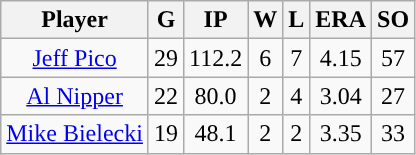<table class="wikitable sortable" style="text-align:center">
<tr>
<th>Player</th>
<th>G</th>
<th>IP</th>
<th>W</th>
<th>L</th>
<th>ERA</th>
<th>SO</th>
</tr>
<tr>
<td><a href='#'>Jeff Pico</a></td>
<td>29</td>
<td>112.2</td>
<td>6</td>
<td>7</td>
<td>4.15</td>
<td>57</td>
</tr>
<tr>
<td><a href='#'>Al Nipper</a></td>
<td>22</td>
<td>80.0</td>
<td>2</td>
<td>4</td>
<td>3.04</td>
<td>27</td>
</tr>
<tr>
<td><a href='#'>Mike Bielecki</a></td>
<td>19</td>
<td>48.1</td>
<td>2</td>
<td>2</td>
<td>3.35</td>
<td>33</td>
</tr>
</table>
